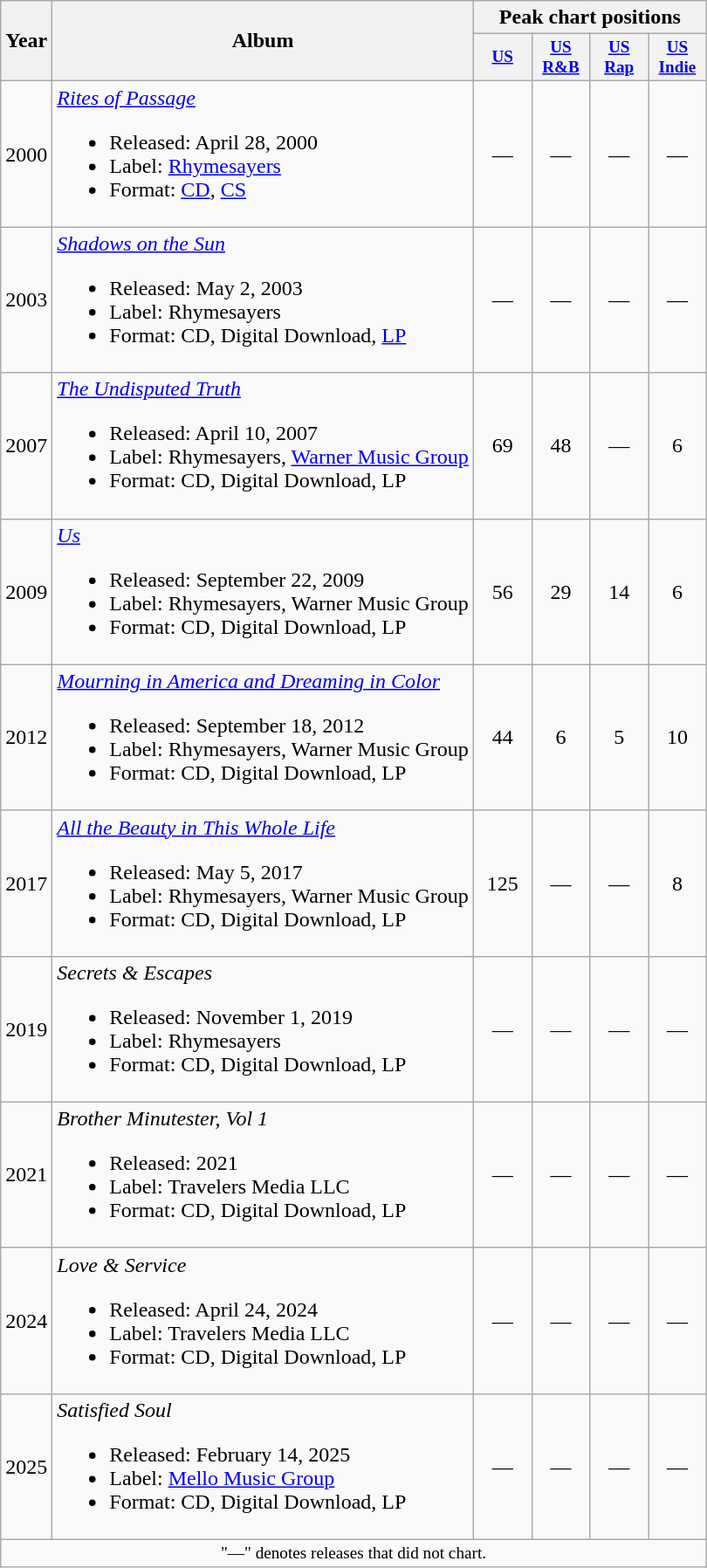<table class="wikitable">
<tr>
<th rowspan="2">Year</th>
<th rowspan="2">Album</th>
<th colspan="4">Peak chart positions</th>
</tr>
<tr>
<th style="width:3em;font-size:80%;"><a href='#'>US</a></th>
<th style="width:3em;font-size:80%;"><a href='#'>US R&B</a></th>
<th style="width:3em;font-size:80%;"><a href='#'>US Rap</a></th>
<th style="width:3em;font-size:80%;"><a href='#'>US Indie</a></th>
</tr>
<tr>
<td>2000</td>
<td><em><a href='#'>Rites of Passage</a></em><br><ul><li>Released: April 28, 2000</li><li>Label: <a href='#'>Rhymesayers</a></li><li>Format: <a href='#'>CD</a>, <a href='#'>CS</a></li></ul></td>
<td style="text-align:center;">—</td>
<td style="text-align:center;">—</td>
<td style="text-align:center;">—</td>
<td style="text-align:center;">—</td>
</tr>
<tr>
<td>2003</td>
<td><em><a href='#'>Shadows on the Sun</a></em><br><ul><li>Released: May 2, 2003</li><li>Label: Rhymesayers</li><li>Format: CD, Digital Download, <a href='#'>LP</a></li></ul></td>
<td style="text-align:center;">—</td>
<td style="text-align:center;">—</td>
<td style="text-align:center;">—</td>
<td style="text-align:center;">—</td>
</tr>
<tr>
<td>2007</td>
<td><em><a href='#'>The Undisputed Truth</a></em><br><ul><li>Released: April 10, 2007</li><li>Label: Rhymesayers, <a href='#'>Warner Music Group</a></li><li>Format: CD, Digital Download, LP</li></ul></td>
<td style="text-align:center;">69</td>
<td style="text-align:center;">48</td>
<td style="text-align:center;">—</td>
<td style="text-align:center;">6</td>
</tr>
<tr>
<td>2009</td>
<td><em><a href='#'>Us</a></em><br><ul><li>Released: September 22, 2009</li><li>Label: Rhymesayers, Warner Music Group</li><li>Format: CD, Digital Download, LP</li></ul></td>
<td style="text-align:center;">56</td>
<td style="text-align:center;">29</td>
<td style="text-align:center;">14</td>
<td style="text-align:center;">6</td>
</tr>
<tr>
<td>2012</td>
<td><em><a href='#'>Mourning in America and Dreaming in Color</a></em><br><ul><li>Released: September 18, 2012</li><li>Label: Rhymesayers, Warner Music Group</li><li>Format: CD, Digital Download, LP</li></ul></td>
<td style="text-align:center;">44</td>
<td style="text-align:center;">6</td>
<td style="text-align:center;">5</td>
<td style="text-align:center;">10</td>
</tr>
<tr>
<td>2017</td>
<td><em><a href='#'>All the Beauty in This Whole Life</a></em><br><ul><li>Released: May 5, 2017</li><li>Label: Rhymesayers, Warner Music Group</li><li>Format: CD, Digital Download, LP</li></ul></td>
<td style="text-align:center;">125</td>
<td style="text-align:center;">—</td>
<td style="text-align:center;">—</td>
<td style="text-align:center;">8</td>
</tr>
<tr>
<td>2019</td>
<td><em>Secrets & Escapes</em><br><ul><li>Released: November 1, 2019</li><li>Label: Rhymesayers</li><li>Format: CD, Digital Download, LP</li></ul></td>
<td style="text-align:center;">—</td>
<td style="text-align:center;">—</td>
<td style="text-align:center;">—</td>
<td style="text-align:center;">—</td>
</tr>
<tr>
<td>2021</td>
<td><em>Brother Minutester, Vol 1</em><br><ul><li>Released: 2021</li><li>Label: Travelers Media LLC</li><li>Format: CD, Digital Download, LP</li></ul></td>
<td style="text-align:center;">—</td>
<td style="text-align:center;">—</td>
<td style="text-align:center;">—</td>
<td style="text-align:center;">—</td>
</tr>
<tr>
<td>2024</td>
<td><em>Love & Service</em><br><ul><li>Released: April 24, 2024</li><li>Label: Travelers Media LLC</li><li>Format: CD, Digital Download, LP</li></ul></td>
<td style="text-align:center;">—</td>
<td style="text-align:center;">—</td>
<td style="text-align:center;">—</td>
<td style="text-align:center;">—</td>
</tr>
<tr>
<td>2025</td>
<td><em>Satisfied Soul</em><br><ul><li>Released: February 14, 2025</li><li>Label: <a href='#'>Mello Music Group</a></li><li>Format: CD, Digital Download, LP</li></ul></td>
<td style="text-align:center;">—</td>
<td style="text-align:center;">—</td>
<td style="text-align:center;">—</td>
<td style="text-align:center;">—</td>
</tr>
<tr>
<td colspan="11" style="text-align:center; font-size:80%;">"—" denotes releases that did not chart.</td>
</tr>
</table>
